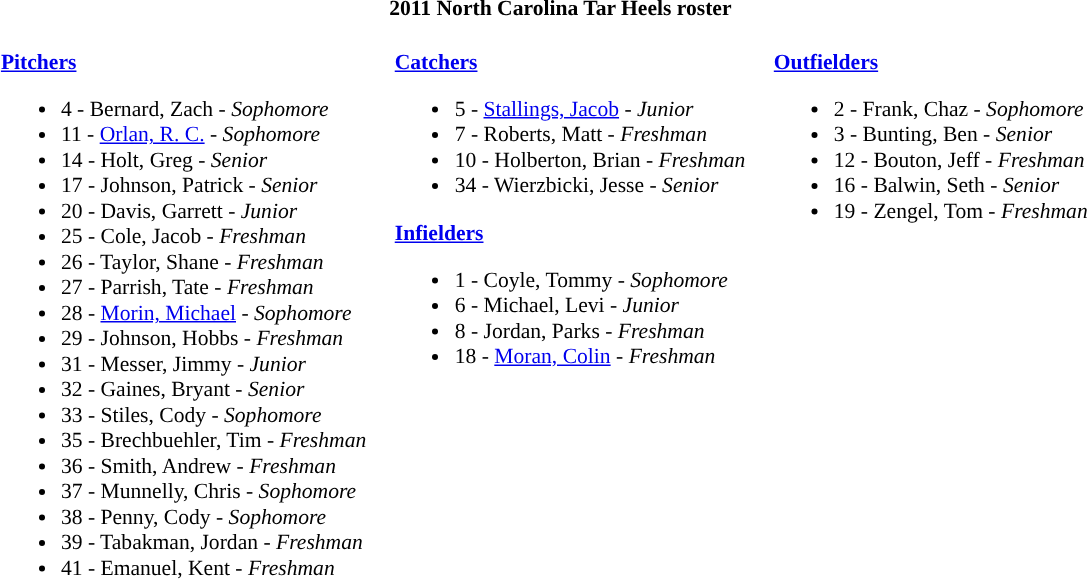<table class="toccolours" style="border-collapse:collapse; font-size:90%;">
<tr>
<th colspan=9>2011 North Carolina Tar Heels roster</th>
</tr>
<tr>
</tr>
<tr>
<td width="03"> </td>
<td valign="top"><br><strong><a href='#'>Pitchers</a></strong><ul><li>4 - Bernard, Zach - <em>Sophomore</em></li><li>11 - <a href='#'>Orlan, R. C.</a> - <em>Sophomore</em></li><li>14 - Holt, Greg - <em>Senior</em></li><li>17 - Johnson, Patrick - <em>Senior</em></li><li>20 - Davis, Garrett -  <em>Junior</em></li><li>25 - Cole, Jacob - <em>Freshman</em></li><li>26 - Taylor, Shane - <em>Freshman</em></li><li>27 - Parrish, Tate - <em>Freshman</em></li><li>28 - <a href='#'>Morin, Michael</a> - <em>Sophomore</em></li><li>29 - Johnson, Hobbs - <em>Freshman</em></li><li>31 - Messer, Jimmy - <em>Junior</em></li><li>32 - Gaines, Bryant -  <em>Senior</em></li><li>33 - Stiles, Cody - <em>Sophomore</em></li><li>35 - Brechbuehler, Tim -  <em>Freshman</em></li><li>36 - Smith, Andrew - <em>Freshman</em></li><li>37 - Munnelly, Chris - <em>Sophomore</em></li><li>38 - Penny, Cody - <em>Sophomore</em></li><li>39 - Tabakman, Jordan - <em>Freshman</em></li><li>41 - Emanuel, Kent - <em>Freshman</em></li></ul></td>
<td width="15"> </td>
<td valign="top"><br><strong><a href='#'>Catchers</a></strong><ul><li>5 - <a href='#'>Stallings, Jacob</a> - <em>Junior</em></li><li>7 - Roberts, Matt - <em>Freshman</em></li><li>10 - Holberton, Brian - <em>Freshman</em></li><li>34 - Wierzbicki, Jesse - <em>Senior</em></li></ul><strong><a href='#'>Infielders</a></strong><ul><li>1 - Coyle, Tommy - <em>Sophomore</em></li><li>6 - Michael, Levi - <em>Junior</em></li><li>8 - Jordan, Parks - <em>Freshman</em></li><li>18 - <a href='#'>Moran, Colin</a> - <em>Freshman</em></li></ul></td>
<td width="15"> </td>
<td valign="top"><br><strong><a href='#'>Outfielders</a></strong><ul><li>2 - Frank, Chaz - <em>Sophomore</em></li><li>3 - Bunting, Ben - <em>Senior</em></li><li>12 - Bouton, Jeff - <em>Freshman</em></li><li>16 - Balwin, Seth - <em>Senior</em></li><li>19 - Zengel, Tom - <em>Freshman</em></li></ul></td>
<td width="25"> </td>
</tr>
</table>
